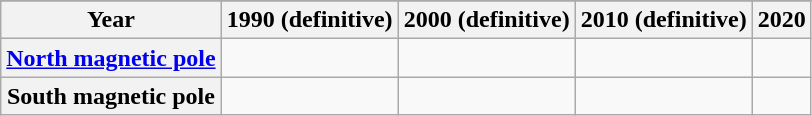<table class="wikitable">
<tr>
</tr>
<tr>
<th scope=row>Year</th>
<th>1990 (definitive)</th>
<th>2000 (definitive)</th>
<th>2010 (definitive)</th>
<th>2020</th>
</tr>
<tr>
<th scope=row><a href='#'>North magnetic pole</a></th>
<td></td>
<td></td>
<td></td>
<td></td>
</tr>
<tr>
<th scope=row>South magnetic pole</th>
<td></td>
<td></td>
<td></td>
<td></td>
</tr>
</table>
